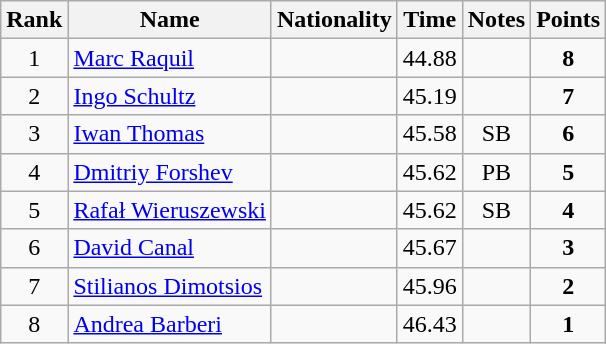<table class="wikitable sortable" style="text-align:center">
<tr>
<th>Rank</th>
<th>Name</th>
<th>Nationality</th>
<th>Time</th>
<th>Notes</th>
<th>Points</th>
</tr>
<tr>
<td>1</td>
<td align=left><a href='#'>Marc Raquil</a></td>
<td align=left></td>
<td>44.88</td>
<td></td>
<td><strong>8</strong></td>
</tr>
<tr>
<td>2</td>
<td align=left><a href='#'>Ingo Schultz</a></td>
<td align=left></td>
<td>45.19</td>
<td></td>
<td><strong>7</strong></td>
</tr>
<tr>
<td>3</td>
<td align=left><a href='#'>Iwan Thomas</a></td>
<td align=left></td>
<td>45.58</td>
<td>SB</td>
<td><strong>6</strong></td>
</tr>
<tr>
<td>4</td>
<td align=left><a href='#'>Dmitriy Forshev</a></td>
<td align=left></td>
<td>45.62</td>
<td>PB</td>
<td><strong>5</strong></td>
</tr>
<tr>
<td>5</td>
<td align=left><a href='#'>Rafał Wieruszewski</a></td>
<td align=left></td>
<td>45.62</td>
<td>SB</td>
<td><strong>4</strong></td>
</tr>
<tr>
<td>6</td>
<td align=left><a href='#'>David Canal</a></td>
<td align=left></td>
<td>45.67</td>
<td></td>
<td><strong>3</strong></td>
</tr>
<tr>
<td>7</td>
<td align=left><a href='#'>Stilianos Dimotsios</a></td>
<td align=left></td>
<td>45.96</td>
<td></td>
<td><strong>2</strong></td>
</tr>
<tr>
<td>8</td>
<td align=left><a href='#'>Andrea Barberi</a></td>
<td align=left></td>
<td>46.43</td>
<td></td>
<td><strong>1</strong></td>
</tr>
</table>
